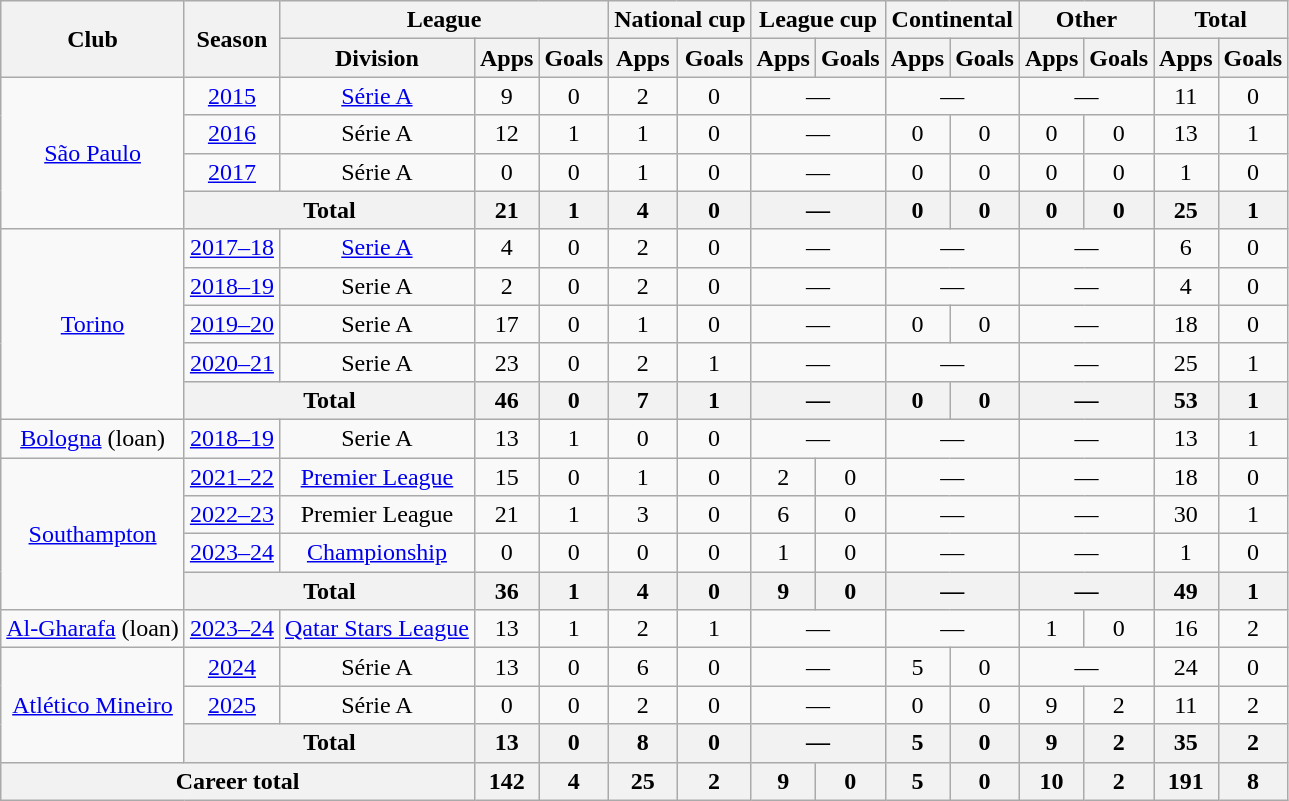<table class="wikitable" style="text-align:center">
<tr>
<th rowspan="2">Club</th>
<th rowspan="2">Season</th>
<th colspan="3">League</th>
<th colspan="2">National cup</th>
<th colspan="2">League cup</th>
<th colspan="2">Continental</th>
<th colspan="2">Other</th>
<th colspan="2">Total</th>
</tr>
<tr>
<th>Division</th>
<th>Apps</th>
<th>Goals</th>
<th>Apps</th>
<th>Goals</th>
<th>Apps</th>
<th>Goals</th>
<th>Apps</th>
<th>Goals</th>
<th>Apps</th>
<th>Goals</th>
<th>Apps</th>
<th>Goals</th>
</tr>
<tr>
<td rowspan="4"><a href='#'>São Paulo</a></td>
<td><a href='#'>2015</a></td>
<td><a href='#'>Série A</a></td>
<td>9</td>
<td>0</td>
<td>2</td>
<td>0</td>
<td colspan="2">—</td>
<td colspan="2">—</td>
<td colspan="2">—</td>
<td>11</td>
<td>0</td>
</tr>
<tr>
<td><a href='#'>2016</a></td>
<td>Série A</td>
<td>12</td>
<td>1</td>
<td>1</td>
<td>0</td>
<td colspan="2">—</td>
<td>0</td>
<td>0</td>
<td>0</td>
<td>0</td>
<td>13</td>
<td>1</td>
</tr>
<tr>
<td><a href='#'>2017</a></td>
<td>Série A</td>
<td>0</td>
<td>0</td>
<td>1</td>
<td>0</td>
<td colspan="2">—</td>
<td>0</td>
<td>0</td>
<td>0</td>
<td>0</td>
<td>1</td>
<td>0</td>
</tr>
<tr>
<th colspan="2">Total</th>
<th>21</th>
<th>1</th>
<th>4</th>
<th>0</th>
<th colspan="2">—</th>
<th>0</th>
<th>0</th>
<th>0</th>
<th>0</th>
<th>25</th>
<th>1</th>
</tr>
<tr>
<td rowspan="5"><a href='#'>Torino</a></td>
<td><a href='#'>2017–18</a></td>
<td><a href='#'>Serie A</a></td>
<td>4</td>
<td>0</td>
<td>2</td>
<td>0</td>
<td colspan="2">—</td>
<td colspan="2">—</td>
<td colspan="2">—</td>
<td>6</td>
<td>0</td>
</tr>
<tr>
<td><a href='#'>2018–19</a></td>
<td>Serie A</td>
<td>2</td>
<td>0</td>
<td>2</td>
<td>0</td>
<td colspan="2">—</td>
<td colspan="2">—</td>
<td colspan="2">—</td>
<td>4</td>
<td>0</td>
</tr>
<tr>
<td><a href='#'>2019–20</a></td>
<td>Serie A</td>
<td>17</td>
<td>0</td>
<td>1</td>
<td>0</td>
<td colspan="2">—</td>
<td>0</td>
<td>0</td>
<td colspan="2">—</td>
<td>18</td>
<td>0</td>
</tr>
<tr>
<td><a href='#'>2020–21</a></td>
<td>Serie A</td>
<td>23</td>
<td>0</td>
<td>2</td>
<td>1</td>
<td colspan="2">—</td>
<td colspan="2">—</td>
<td colspan="2">—</td>
<td>25</td>
<td>1</td>
</tr>
<tr>
<th colspan="2">Total</th>
<th>46</th>
<th>0</th>
<th>7</th>
<th>1</th>
<th colspan="2">—</th>
<th>0</th>
<th>0</th>
<th colspan="2">—</th>
<th>53</th>
<th>1</th>
</tr>
<tr>
<td><a href='#'>Bologna</a> (loan)</td>
<td><a href='#'>2018–19</a></td>
<td>Serie A</td>
<td>13</td>
<td>1</td>
<td>0</td>
<td>0</td>
<td colspan="2">—</td>
<td colspan="2">—</td>
<td colspan="2">—</td>
<td>13</td>
<td>1</td>
</tr>
<tr>
<td rowspan=4><a href='#'>Southampton</a></td>
<td><a href='#'>2021–22</a></td>
<td><a href='#'>Premier League</a></td>
<td>15</td>
<td>0</td>
<td>1</td>
<td>0</td>
<td>2</td>
<td>0</td>
<td colspan="2">—</td>
<td colspan="2">—</td>
<td>18</td>
<td>0</td>
</tr>
<tr>
<td><a href='#'>2022–23</a></td>
<td>Premier League</td>
<td>21</td>
<td>1</td>
<td>3</td>
<td>0</td>
<td>6</td>
<td>0</td>
<td colspan="2">—</td>
<td colspan="2">—</td>
<td>30</td>
<td>1</td>
</tr>
<tr>
<td><a href='#'>2023–24</a></td>
<td><a href='#'>Championship</a></td>
<td>0</td>
<td>0</td>
<td>0</td>
<td>0</td>
<td>1</td>
<td>0</td>
<td colspan="2">—</td>
<td colspan="2">—</td>
<td>1</td>
<td>0</td>
</tr>
<tr>
<th colspan="2">Total</th>
<th>36</th>
<th>1</th>
<th>4</th>
<th>0</th>
<th>9</th>
<th>0</th>
<th colspan="2">—</th>
<th colspan="2">—</th>
<th>49</th>
<th>1</th>
</tr>
<tr>
<td><a href='#'>Al-Gharafa</a> (loan)</td>
<td><a href='#'>2023–24</a></td>
<td><a href='#'>Qatar Stars League</a></td>
<td>13</td>
<td>1</td>
<td>2</td>
<td>1</td>
<td colspan="2">—</td>
<td colspan="2">—</td>
<td>1</td>
<td>0</td>
<td>16</td>
<td>2</td>
</tr>
<tr>
<td rowspan=3><a href='#'>Atlético Mineiro</a></td>
<td><a href='#'>2024</a></td>
<td>Série A</td>
<td>13</td>
<td>0</td>
<td>6</td>
<td>0</td>
<td colspan="2">—</td>
<td>5</td>
<td>0</td>
<td colspan="2">—</td>
<td>24</td>
<td>0</td>
</tr>
<tr>
<td><a href='#'>2025</a></td>
<td>Série A</td>
<td>0</td>
<td>0</td>
<td>2</td>
<td>0</td>
<td colspan="2">—</td>
<td>0</td>
<td>0</td>
<td>9</td>
<td>2</td>
<td>11</td>
<td>2</td>
</tr>
<tr>
<th colspan="2">Total</th>
<th>13</th>
<th>0</th>
<th>8</th>
<th>0</th>
<th colspan="2">—</th>
<th>5</th>
<th>0</th>
<th>9</th>
<th>2</th>
<th>35</th>
<th>2</th>
</tr>
<tr>
<th colspan="3">Career total</th>
<th>142</th>
<th>4</th>
<th>25</th>
<th>2</th>
<th>9</th>
<th>0</th>
<th>5</th>
<th>0</th>
<th>10</th>
<th>2</th>
<th>191</th>
<th>8</th>
</tr>
</table>
